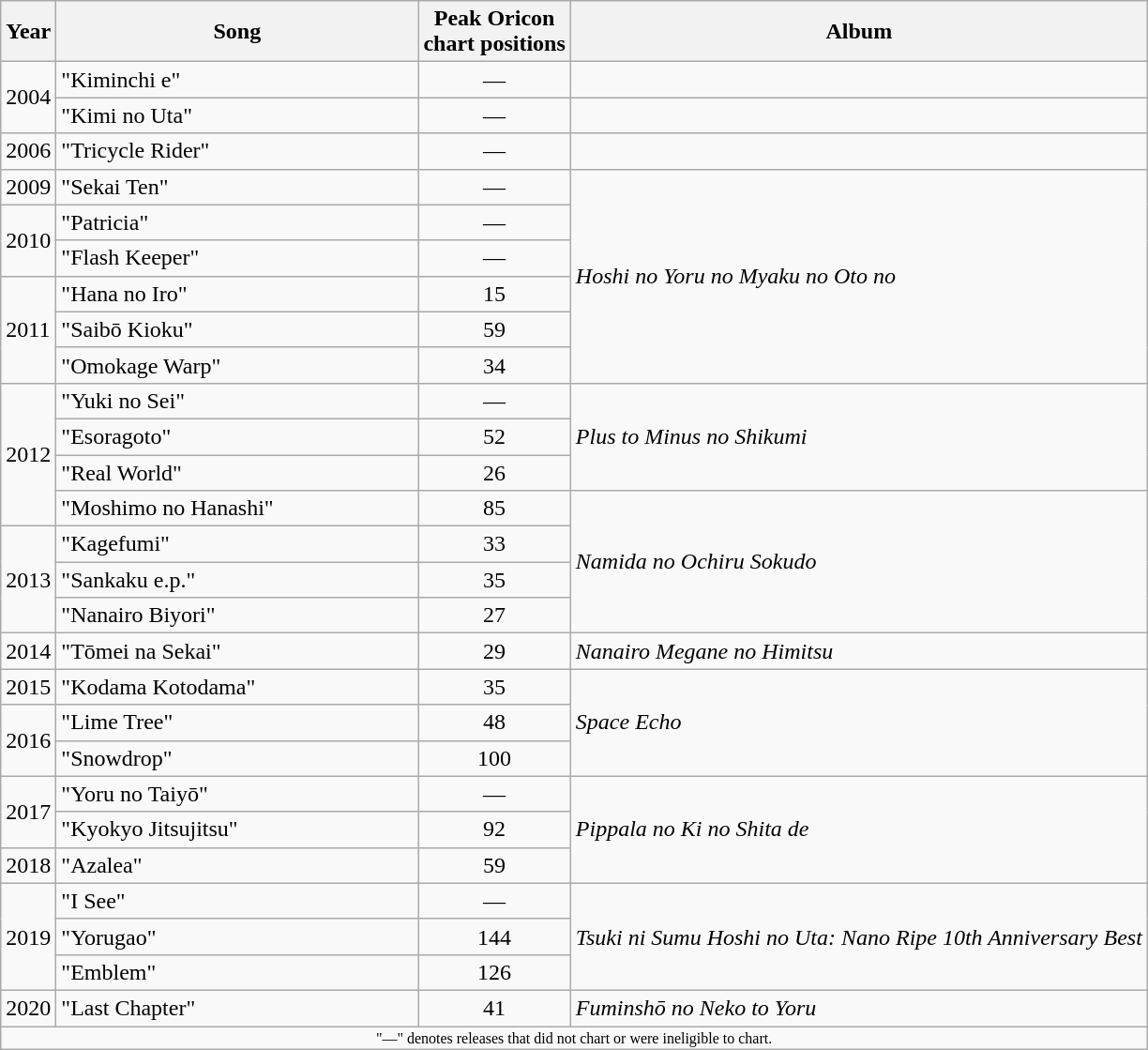<table class="wikitable" border="1">
<tr>
<th rowspan="1">Year</th>
<th rowspan="1" width="250">Song</th>
<th colspan="1">Peak Oricon<br> chart positions<br></th>
<th rowspan="1">Album</th>
</tr>
<tr>
<td rowspan="2">2004</td>
<td align="left">"Kiminchi e"</td>
<td align="center">—</td>
<td></td>
</tr>
<tr>
<td align="left">"Kimi no Uta"</td>
<td align="center">—</td>
<td></td>
</tr>
<tr>
<td>2006</td>
<td align="left">"Tricycle Rider"</td>
<td align="center">—</td>
<td></td>
</tr>
<tr>
<td>2009</td>
<td align="left">"Sekai Ten"</td>
<td align="center">—</td>
<td rowspan="6"><em>Hoshi no Yoru no Myaku no Oto no</em></td>
</tr>
<tr>
<td rowspan="2">2010</td>
<td align="left">"Patricia"</td>
<td align="center">—</td>
</tr>
<tr>
<td align="left">"Flash Keeper"</td>
<td align="center">—</td>
</tr>
<tr>
<td rowspan="3">2011</td>
<td align="left">"Hana no Iro"</td>
<td align="center">15</td>
</tr>
<tr>
<td align="left">"Saibō Kioku"</td>
<td align="center">59</td>
</tr>
<tr>
<td align="left">"Omokage Warp"</td>
<td align="center">34</td>
</tr>
<tr>
<td rowspan="4">2012</td>
<td align="left">"Yuki no Sei"</td>
<td align="center">—</td>
<td rowspan="3"><em>Plus to Minus no Shikumi</em></td>
</tr>
<tr>
<td align="left">"Esoragoto"</td>
<td align="center">52</td>
</tr>
<tr>
<td align="left">"Real World"</td>
<td align="center">26</td>
</tr>
<tr>
<td align="left">"Moshimo no Hanashi"</td>
<td align="center">85</td>
<td rowspan="4"><em>Namida no Ochiru Sokudo</em></td>
</tr>
<tr>
<td rowspan="3">2013</td>
<td align="left">"Kagefumi"</td>
<td align="center">33</td>
</tr>
<tr>
<td align="left">"Sankaku e.p."</td>
<td align="center">35</td>
</tr>
<tr>
<td align="left">"Nanairo Biyori"</td>
<td align="center">27</td>
</tr>
<tr>
<td>2014</td>
<td align="left">"Tōmei na Sekai"</td>
<td align="center">29</td>
<td><em>Nanairo Megane no Himitsu</em></td>
</tr>
<tr>
<td>2015</td>
<td align="left">"Kodama Kotodama"</td>
<td align="center">35</td>
<td rowspan="3"><em>Space Echo</em></td>
</tr>
<tr>
<td rowspan="2">2016</td>
<td align="left">"Lime Tree"</td>
<td align="center">48</td>
</tr>
<tr>
<td align="left">"Snowdrop"</td>
<td align="center">100</td>
</tr>
<tr>
<td rowspan="2">2017</td>
<td align="left">"Yoru no Taiyō"</td>
<td align="center">—</td>
<td rowspan="3"><em>Pippala no Ki no Shita de</em></td>
</tr>
<tr>
<td>"Kyokyo Jitsujitsu"</td>
<td align="center">92</td>
</tr>
<tr>
<td>2018</td>
<td align="left">"Azalea"</td>
<td align="center">59</td>
</tr>
<tr>
<td rowspan="3">2019</td>
<td align="left">"I See"</td>
<td align="center">—</td>
<td rowspan="3"><em>Tsuki ni Sumu Hoshi no Uta: Nano Ripe 10th Anniversary Best</em></td>
</tr>
<tr>
<td align="left">"Yorugao"</td>
<td align="center">144</td>
</tr>
<tr>
<td align="left">"Emblem"</td>
<td align="center">126</td>
</tr>
<tr>
<td>2020</td>
<td align="left">"Last Chapter"</td>
<td align="center">41</td>
<td><em>Fuminshō no Neko to Yoru</em></td>
</tr>
<tr>
<td align="center" colspan="13" style="font-size: 8pt">"—" denotes releases that did not chart or were ineligible to chart.</td>
</tr>
</table>
